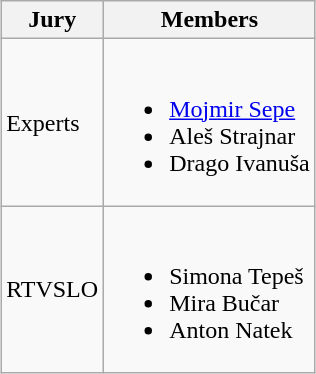<table class="wikitable" style="margin: 1em auto 1em auto">
<tr>
<th>Jury</th>
<th>Members</th>
</tr>
<tr>
<td>Experts</td>
<td><br><ul><li><a href='#'>Mojmir Sepe</a></li><li>Aleš Strajnar</li><li>Drago Ivanuša</li></ul></td>
</tr>
<tr>
<td>RTVSLO</td>
<td><br><ul><li>Simona Tepeš</li><li>Mira Bučar</li><li>Anton Natek</li></ul></td>
</tr>
</table>
